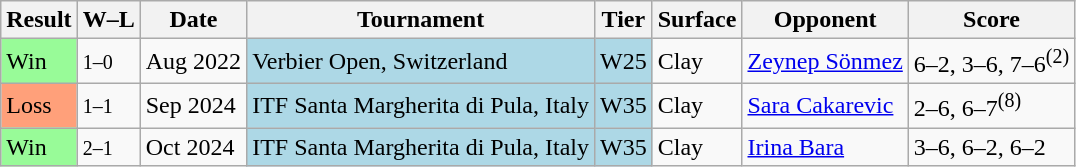<table class="sortable wikitable">
<tr>
<th>Result</th>
<th class="unsortable">W–L</th>
<th>Date</th>
<th>Tournament</th>
<th>Tier</th>
<th>Surface</th>
<th>Opponent</th>
<th class="unsortable">Score</th>
</tr>
<tr>
<td style="background:#98fb98;">Win</td>
<td><small>1–0</small></td>
<td>Aug 2022</td>
<td style="background:lightblue;">Verbier Open, Switzerland</td>
<td style="background:lightblue;">W25</td>
<td>Clay</td>
<td> <a href='#'>Zeynep Sönmez</a></td>
<td>6–2, 3–6, 7–6<sup>(2)</sup></td>
</tr>
<tr>
<td style="background:#ffa07a;">Loss</td>
<td><small>1–1</small></td>
<td>Sep 2024</td>
<td style="background:lightblue;">ITF Santa Margherita di Pula, Italy</td>
<td style="background:lightblue;">W35</td>
<td>Clay</td>
<td> <a href='#'>Sara Cakarevic</a></td>
<td>2–6, 6–7<sup>(8)</sup></td>
</tr>
<tr>
<td style="background:#98fb98;">Win</td>
<td><small>2–1</small></td>
<td>Oct 2024</td>
<td style="background:lightblue;">ITF Santa Margherita di Pula, Italy</td>
<td style="background:lightblue;">W35</td>
<td>Clay</td>
<td> <a href='#'>Irina Bara</a></td>
<td>3–6, 6–2, 6–2</td>
</tr>
</table>
